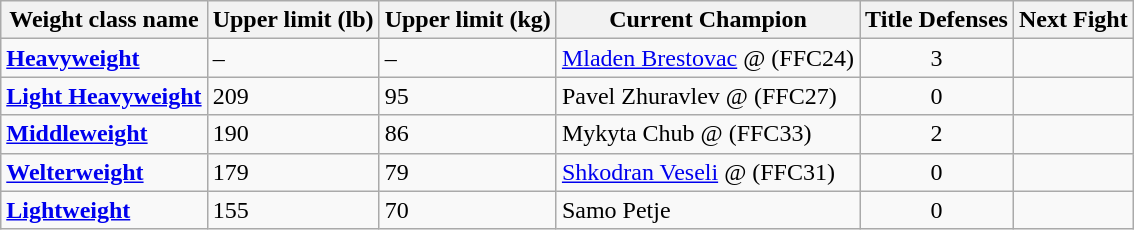<table class="wikitable">
<tr>
<th>Weight class name</th>
<th>Upper limit (lb)</th>
<th>Upper limit (kg)</th>
<th>Current Champion</th>
<th>Title Defenses</th>
<th>Next Fight</th>
</tr>
<tr>
<td><strong><a href='#'>Heavyweight</a></strong></td>
<td>–</td>
<td>–</td>
<td><a href='#'>Mladen Brestovac</a> @ (FFC24)</td>
<td align="center">3</td>
<td></td>
</tr>
<tr>
<td><strong><a href='#'>Light Heavyweight</a></strong></td>
<td>209</td>
<td>95</td>
<td>Pavel Zhuravlev @ (FFC27)</td>
<td align="center">0</td>
<td></td>
</tr>
<tr>
<td><strong><a href='#'>Middleweight</a></strong></td>
<td>190</td>
<td>86</td>
<td>Mykyta Chub @ (FFC33)</td>
<td align="center">2</td>
<td></td>
</tr>
<tr>
<td><strong><a href='#'>Welterweight</a></strong></td>
<td>179</td>
<td>79</td>
<td><a href='#'>Shkodran Veseli</a>  @ (FFC31)</td>
<td align="center">0</td>
<td></td>
</tr>
<tr>
<td><strong><a href='#'>Lightweight</a></strong></td>
<td>155</td>
<td>70</td>
<td>Samo Petje</td>
<td align="center">0</td>
<td></td>
</tr>
</table>
